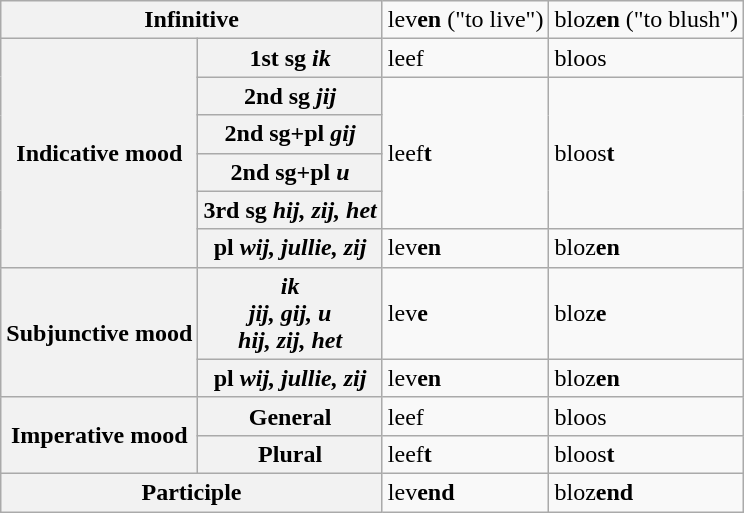<table class="wikitable">
<tr>
<th colspan="2">Infinitive</th>
<td>lev<strong>en</strong> ("to live")</td>
<td>bloz<strong>en</strong> ("to blush")</td>
</tr>
<tr>
<th rowspan="6">Indicative mood</th>
<th>1st sg <em>ik</em></th>
<td>leef</td>
<td>bloos</td>
</tr>
<tr>
<th>2nd sg <em>jij</em></th>
<td rowspan="4">leef<strong>t</strong></td>
<td rowspan="4">bloos<strong>t</strong></td>
</tr>
<tr>
<th>2nd sg+pl <em>gij</em></th>
</tr>
<tr>
<th>2nd sg+pl <em>u</em></th>
</tr>
<tr>
<th>3rd sg <em>hij, zij, het</em></th>
</tr>
<tr>
<th>pl <em>wij, jullie, zij</em></th>
<td>lev<strong>en</strong></td>
<td>bloz<strong>en</strong></td>
</tr>
<tr>
<th rowspan="2">Subjunctive mood</th>
<th><em>ik<br>jij, gij, u<br>hij, zij, het</em></th>
<td>lev<strong>e</strong></td>
<td>bloz<strong>e</strong></td>
</tr>
<tr>
<th>pl <em>wij, jullie, zij</em></th>
<td>lev<strong>en</strong></td>
<td>bloz<strong>en</strong></td>
</tr>
<tr>
<th rowspan="2">Imperative mood</th>
<th>General</th>
<td>leef</td>
<td>bloos</td>
</tr>
<tr>
<th>Plural</th>
<td>leef<strong>t</strong></td>
<td>bloos<strong>t</strong></td>
</tr>
<tr>
<th colspan="2">Participle</th>
<td>lev<strong>end</strong></td>
<td>bloz<strong>end</strong></td>
</tr>
</table>
